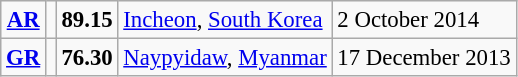<table class="wikitable" style="font-size:95%; position:relative;">
<tr>
<td align=center><strong><a href='#'>AR</a></strong></td>
<td></td>
<td><strong>89.15</strong></td>
<td><a href='#'>Incheon</a>, <a href='#'>South Korea</a></td>
<td>2 October 2014</td>
</tr>
<tr>
<td align=center><strong><a href='#'>GR</a></strong></td>
<td></td>
<td><strong>76.30</strong></td>
<td><a href='#'>Naypyidaw</a>, <a href='#'>Myanmar</a></td>
<td>17 December 2013</td>
</tr>
</table>
